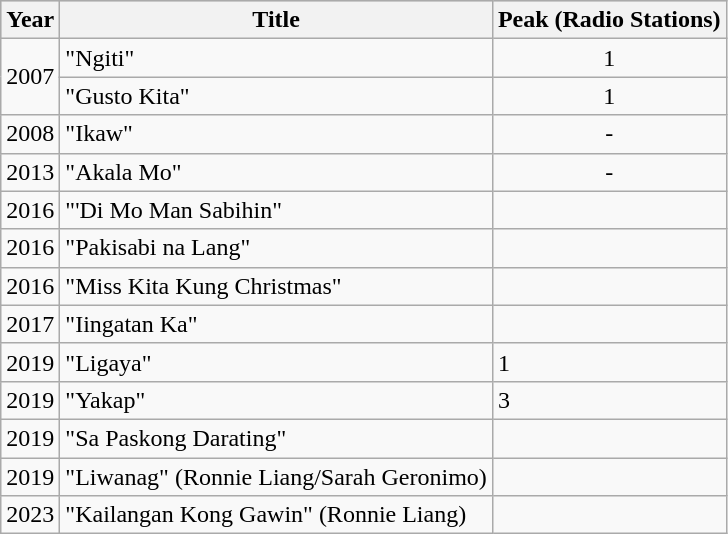<table class="wikitable">
<tr bgcolor="#CCCCCC">
<th>Year</th>
<th>Title</th>
<th>Peak (Radio Stations)</th>
</tr>
<tr>
<td rowspan="2">2007</td>
<td>"Ngiti"</td>
<td align="center">1</td>
</tr>
<tr>
<td>"Gusto Kita"</td>
<td align="center">1</td>
</tr>
<tr>
<td>2008</td>
<td>"Ikaw"</td>
<td align="center">-</td>
</tr>
<tr>
<td>2013</td>
<td>"Akala Mo"</td>
<td align="center">-</td>
</tr>
<tr>
<td>2016</td>
<td>"'Di Mo Man Sabihin"</td>
<td></td>
</tr>
<tr>
<td>2016</td>
<td>"Pakisabi na Lang"</td>
<td></td>
</tr>
<tr>
<td>2016</td>
<td>"Miss Kita Kung Christmas"</td>
<td></td>
</tr>
<tr>
<td>2017</td>
<td>"Iingatan Ka"</td>
<td></td>
</tr>
<tr>
<td>2019</td>
<td>"Ligaya"</td>
<td>1</td>
</tr>
<tr>
<td>2019</td>
<td>"Yakap"</td>
<td>3</td>
</tr>
<tr>
<td>2019</td>
<td>"Sa Paskong Darating"</td>
<td></td>
</tr>
<tr>
<td>2019</td>
<td>"Liwanag" (Ronnie Liang/Sarah Geronimo)</td>
<td></td>
</tr>
<tr>
<td>2023</td>
<td>"Kailangan Kong Gawin" (Ronnie Liang)</td>
</tr>
</table>
